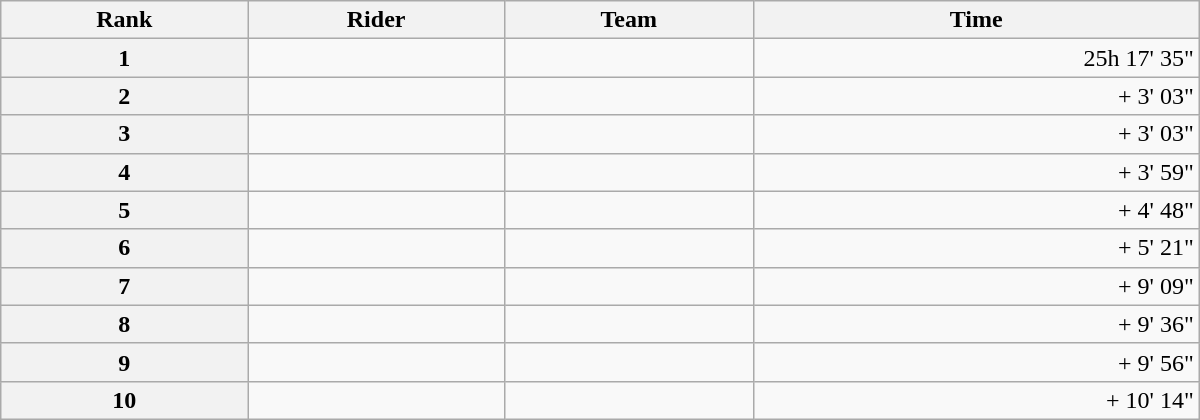<table class="wikitable" style="width:50em;margin-bottom:0;">
<tr>
<th scope="col">Rank</th>
<th scope="col">Rider</th>
<th scope="col">Team</th>
<th scope="col">Time</th>
</tr>
<tr>
<th scope="row">1</th>
<td> </td>
<td></td>
<td style="text-align:right;">25h 17' 35"</td>
</tr>
<tr>
<th scope="row">2</th>
<td> </td>
<td></td>
<td style="text-align:right;">+ 3' 03"</td>
</tr>
<tr>
<th scope="row">3</th>
<td> </td>
<td></td>
<td style="text-align:right;">+ 3' 03"</td>
</tr>
<tr>
<th scope="row">4</th>
<td></td>
<td></td>
<td style="text-align:right;">+ 3' 59"</td>
</tr>
<tr>
<th scope="row">5</th>
<td></td>
<td></td>
<td style="text-align:right;">+ 4' 48"</td>
</tr>
<tr>
<th scope="row">6</th>
<td></td>
<td></td>
<td style="text-align:right;">+ 5' 21"</td>
</tr>
<tr>
<th scope="row">7</th>
<td></td>
<td></td>
<td style="text-align:right;">+ 9' 09"</td>
</tr>
<tr>
<th scope="row">8</th>
<td></td>
<td></td>
<td style="text-align:right;">+ 9' 36"</td>
</tr>
<tr>
<th scope="row">9</th>
<td></td>
<td></td>
<td style="text-align:right;">+ 9' 56"</td>
</tr>
<tr>
<th scope="row">10</th>
<td></td>
<td></td>
<td style="text-align:right;">+ 10' 14"</td>
</tr>
</table>
